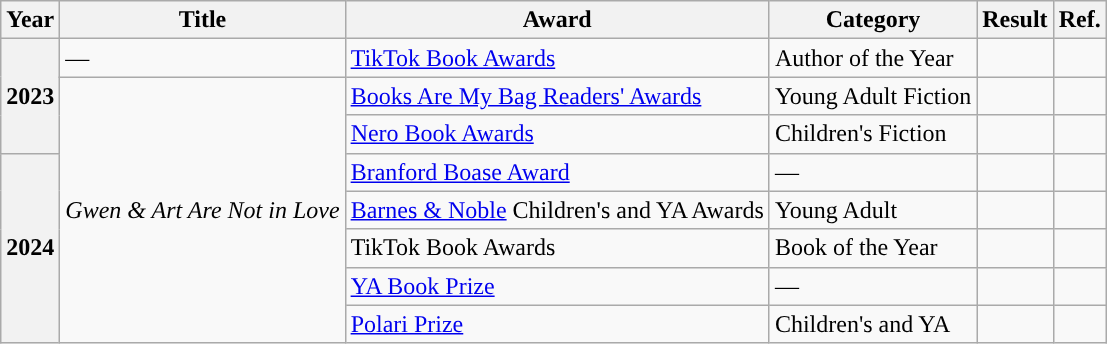<table class="wikitable sortable">
<tr>
<th>Year</th>
<th>Title</th>
<th>Award</th>
<th>Category</th>
<th>Result</th>
<th>Ref.</th>
</tr>
<tr>
<th rowspan="3">2023</th>
<td>—</td>
<td><a href='#'>TikTok Book Awards</a></td>
<td>Author of the Year</td>
<td></td>
<td></td>
</tr>
<tr>
<td rowspan="7"><em>Gwen & Art Are Not in Love</em></td>
<td><a href='#'>Books Are My Bag Readers' Awards</a></td>
<td>Young Adult Fiction</td>
<td></td>
<td></td>
</tr>
<tr>
<td><a href='#'>Nero Book Awards</a></td>
<td>Children's Fiction</td>
<td></td>
<td></td>
</tr>
<tr>
<th rowspan="5">2024</th>
<td><a href='#'>Branford Boase Award</a></td>
<td>—</td>
<td></td>
<td></td>
</tr>
<tr>
<td><a href='#'>Barnes & Noble</a> Children's and YA Awards</td>
<td>Young Adult</td>
<td></td>
<td></td>
</tr>
<tr>
<td>TikTok Book Awards</td>
<td>Book of the Year</td>
<td></td>
<td></td>
</tr>
<tr>
<td><a href='#'>YA Book Prize</a></td>
<td>—</td>
<td></td>
<td></td>
</tr>
<tr>
<td><a href='#'>Polari Prize</a></td>
<td>Children's and YA</td>
<td></td>
<td></td>
</tr>
</table>
